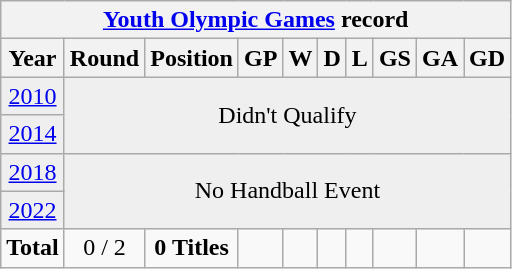<table class="wikitable" style="text-align: center;">
<tr>
<th colspan=10><a href='#'>Youth Olympic Games</a> record</th>
</tr>
<tr>
<th>Year</th>
<th>Round</th>
<th>Position</th>
<th>GP</th>
<th>W</th>
<th>D</th>
<th>L</th>
<th>GS</th>
<th>GA</th>
<th>GD</th>
</tr>
<tr bgcolor="efefef">
<td> <a href='#'>2010</a></td>
<td Colspan=10 rowspan=2>Didn't Qualify</td>
</tr>
<tr bgcolor="efefef">
<td> <a href='#'>2014</a></td>
</tr>
<tr bgcolor="efefef">
<td> <a href='#'>2018</a></td>
<td colspan=10 rowspan=2>No Handball Event</td>
</tr>
<tr bgcolor="efefef">
<td> <a href='#'>2022</a></td>
</tr>
<tr>
<td><strong>Total</strong></td>
<td>0 / 2</td>
<td><strong>0 Titles</strong></td>
<td></td>
<td></td>
<td></td>
<td></td>
<td></td>
<td></td>
<td></td>
</tr>
</table>
